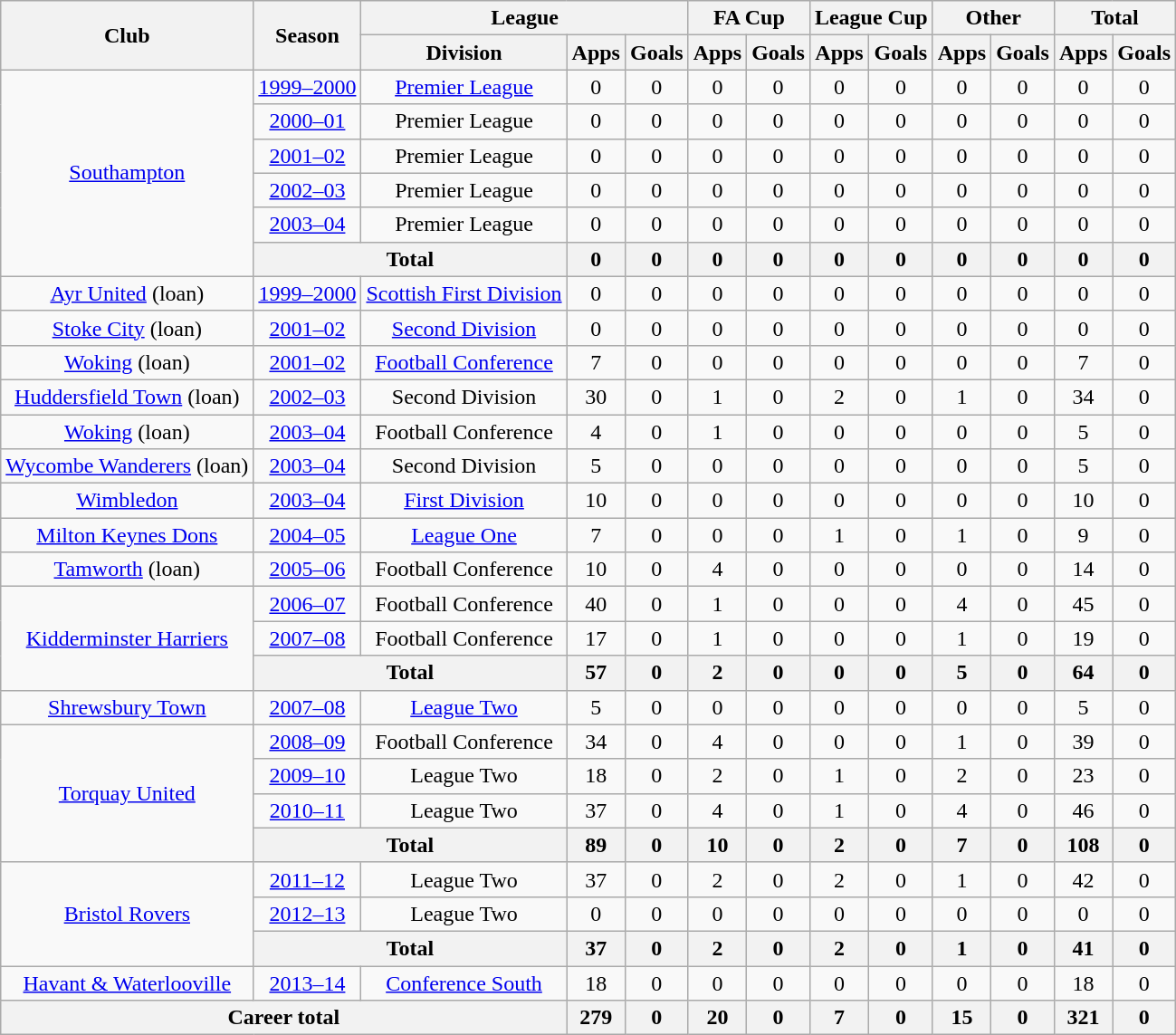<table class="wikitable" style="text-align: center;">
<tr>
<th rowspan="2">Club</th>
<th rowspan="2">Season</th>
<th colspan="3">League</th>
<th colspan="2">FA Cup</th>
<th colspan="2">League Cup</th>
<th colspan="2">Other</th>
<th colspan="2">Total</th>
</tr>
<tr>
<th>Division</th>
<th>Apps</th>
<th>Goals</th>
<th>Apps</th>
<th>Goals</th>
<th>Apps</th>
<th>Goals</th>
<th>Apps</th>
<th>Goals</th>
<th>Apps</th>
<th>Goals</th>
</tr>
<tr>
<td rowspan=6><a href='#'>Southampton</a></td>
<td><a href='#'>1999–2000</a></td>
<td><a href='#'>Premier League</a></td>
<td>0</td>
<td>0</td>
<td>0</td>
<td>0</td>
<td>0</td>
<td>0</td>
<td>0</td>
<td>0</td>
<td>0</td>
<td>0</td>
</tr>
<tr>
<td><a href='#'>2000–01</a></td>
<td>Premier League</td>
<td>0</td>
<td>0</td>
<td>0</td>
<td>0</td>
<td>0</td>
<td>0</td>
<td>0</td>
<td>0</td>
<td>0</td>
<td>0</td>
</tr>
<tr>
<td><a href='#'>2001–02</a></td>
<td>Premier League</td>
<td>0</td>
<td>0</td>
<td>0</td>
<td>0</td>
<td>0</td>
<td>0</td>
<td>0</td>
<td>0</td>
<td>0</td>
<td>0</td>
</tr>
<tr>
<td><a href='#'>2002–03</a></td>
<td>Premier League</td>
<td>0</td>
<td>0</td>
<td>0</td>
<td>0</td>
<td>0</td>
<td>0</td>
<td>0</td>
<td>0</td>
<td>0</td>
<td>0</td>
</tr>
<tr>
<td><a href='#'>2003–04</a></td>
<td>Premier League</td>
<td>0</td>
<td>0</td>
<td>0</td>
<td>0</td>
<td>0</td>
<td>0</td>
<td>0</td>
<td>0</td>
<td>0</td>
<td>0</td>
</tr>
<tr>
<th colspan=2>Total</th>
<th>0</th>
<th>0</th>
<th>0</th>
<th>0</th>
<th>0</th>
<th>0</th>
<th>0</th>
<th>0</th>
<th>0</th>
<th>0</th>
</tr>
<tr>
<td><a href='#'>Ayr United</a> (loan)</td>
<td><a href='#'>1999–2000</a></td>
<td><a href='#'>Scottish First Division</a></td>
<td>0</td>
<td>0</td>
<td>0</td>
<td>0</td>
<td>0</td>
<td>0</td>
<td>0</td>
<td>0</td>
<td>0</td>
<td>0</td>
</tr>
<tr>
<td><a href='#'>Stoke City</a> (loan)</td>
<td><a href='#'>2001–02</a></td>
<td><a href='#'>Second Division</a></td>
<td>0</td>
<td>0</td>
<td>0</td>
<td>0</td>
<td>0</td>
<td>0</td>
<td>0</td>
<td>0</td>
<td>0</td>
<td>0</td>
</tr>
<tr>
<td><a href='#'>Woking</a> (loan)</td>
<td><a href='#'>2001–02</a></td>
<td><a href='#'>Football Conference</a></td>
<td>7</td>
<td>0</td>
<td>0</td>
<td>0</td>
<td>0</td>
<td>0</td>
<td>0</td>
<td>0</td>
<td>7</td>
<td>0</td>
</tr>
<tr>
<td><a href='#'>Huddersfield Town</a> (loan)</td>
<td><a href='#'>2002–03</a></td>
<td>Second Division</td>
<td>30</td>
<td>0</td>
<td>1</td>
<td>0</td>
<td>2</td>
<td>0</td>
<td>1</td>
<td>0</td>
<td>34</td>
<td>0</td>
</tr>
<tr>
<td><a href='#'>Woking</a> (loan)</td>
<td><a href='#'>2003–04</a></td>
<td>Football Conference</td>
<td>4</td>
<td>0</td>
<td>1</td>
<td>0</td>
<td>0</td>
<td>0</td>
<td>0</td>
<td>0</td>
<td>5</td>
<td>0</td>
</tr>
<tr>
<td><a href='#'>Wycombe Wanderers</a> (loan)</td>
<td><a href='#'>2003–04</a></td>
<td>Second Division</td>
<td>5</td>
<td>0</td>
<td>0</td>
<td>0</td>
<td>0</td>
<td>0</td>
<td>0</td>
<td>0</td>
<td>5</td>
<td>0</td>
</tr>
<tr>
<td><a href='#'>Wimbledon</a></td>
<td><a href='#'>2003–04</a></td>
<td><a href='#'>First Division</a></td>
<td>10</td>
<td>0</td>
<td>0</td>
<td>0</td>
<td>0</td>
<td>0</td>
<td>0</td>
<td>0</td>
<td>10</td>
<td>0</td>
</tr>
<tr>
<td><a href='#'>Milton Keynes Dons</a></td>
<td><a href='#'>2004–05</a></td>
<td><a href='#'>League One</a></td>
<td>7</td>
<td>0</td>
<td>0</td>
<td>0</td>
<td>1</td>
<td>0</td>
<td>1</td>
<td>0</td>
<td>9</td>
<td>0</td>
</tr>
<tr>
<td><a href='#'>Tamworth</a> (loan)</td>
<td><a href='#'>2005–06</a></td>
<td>Football Conference</td>
<td>10</td>
<td>0</td>
<td>4</td>
<td>0</td>
<td>0</td>
<td>0</td>
<td>0</td>
<td>0</td>
<td>14</td>
<td>0</td>
</tr>
<tr>
<td rowspan=3><a href='#'>Kidderminster Harriers</a></td>
<td><a href='#'>2006–07</a></td>
<td>Football Conference</td>
<td>40</td>
<td>0</td>
<td>1</td>
<td>0</td>
<td>0</td>
<td>0</td>
<td>4</td>
<td>0</td>
<td>45</td>
<td>0</td>
</tr>
<tr>
<td><a href='#'>2007–08</a></td>
<td>Football Conference</td>
<td>17</td>
<td>0</td>
<td>1</td>
<td>0</td>
<td>0</td>
<td>0</td>
<td>1</td>
<td>0</td>
<td>19</td>
<td>0</td>
</tr>
<tr>
<th colspan=2>Total</th>
<th>57</th>
<th>0</th>
<th>2</th>
<th>0</th>
<th>0</th>
<th>0</th>
<th>5</th>
<th>0</th>
<th>64</th>
<th>0</th>
</tr>
<tr>
<td><a href='#'>Shrewsbury Town</a></td>
<td><a href='#'>2007–08</a></td>
<td><a href='#'>League Two</a></td>
<td>5</td>
<td>0</td>
<td>0</td>
<td>0</td>
<td>0</td>
<td>0</td>
<td>0</td>
<td>0</td>
<td>5</td>
<td>0</td>
</tr>
<tr>
<td rowspan=4><a href='#'>Torquay United</a></td>
<td><a href='#'>2008–09</a></td>
<td>Football Conference</td>
<td>34</td>
<td>0</td>
<td>4</td>
<td>0</td>
<td>0</td>
<td>0</td>
<td>1</td>
<td>0</td>
<td>39</td>
<td>0</td>
</tr>
<tr>
<td><a href='#'>2009–10</a></td>
<td>League Two</td>
<td>18</td>
<td>0</td>
<td>2</td>
<td>0</td>
<td>1</td>
<td>0</td>
<td>2</td>
<td>0</td>
<td>23</td>
<td>0</td>
</tr>
<tr>
<td><a href='#'>2010–11</a></td>
<td>League Two</td>
<td>37</td>
<td>0</td>
<td>4</td>
<td>0</td>
<td>1</td>
<td>0</td>
<td>4</td>
<td>0</td>
<td>46</td>
<td>0</td>
</tr>
<tr>
<th colspan=2>Total</th>
<th>89</th>
<th>0</th>
<th>10</th>
<th>0</th>
<th>2</th>
<th>0</th>
<th>7</th>
<th>0</th>
<th>108</th>
<th>0</th>
</tr>
<tr>
<td rowspan=3><a href='#'>Bristol Rovers</a></td>
<td><a href='#'>2011–12</a></td>
<td>League Two</td>
<td>37</td>
<td>0</td>
<td>2</td>
<td>0</td>
<td>2</td>
<td>0</td>
<td>1</td>
<td>0</td>
<td>42</td>
<td>0</td>
</tr>
<tr>
<td><a href='#'>2012–13</a></td>
<td>League Two</td>
<td>0</td>
<td>0</td>
<td>0</td>
<td>0</td>
<td>0</td>
<td>0</td>
<td>0</td>
<td>0</td>
<td>0</td>
<td>0</td>
</tr>
<tr>
<th colspan=2>Total</th>
<th>37</th>
<th>0</th>
<th>2</th>
<th>0</th>
<th>2</th>
<th>0</th>
<th>1</th>
<th>0</th>
<th>41</th>
<th>0</th>
</tr>
<tr>
<td><a href='#'>Havant & Waterlooville</a></td>
<td><a href='#'>2013–14</a></td>
<td><a href='#'>Conference South</a></td>
<td>18</td>
<td>0</td>
<td>0</td>
<td>0</td>
<td>0</td>
<td>0</td>
<td>0</td>
<td>0</td>
<td>18</td>
<td>0</td>
</tr>
<tr>
<th colspan="3">Career total</th>
<th>279</th>
<th>0</th>
<th>20</th>
<th>0</th>
<th>7</th>
<th>0</th>
<th>15</th>
<th>0</th>
<th>321</th>
<th>0</th>
</tr>
</table>
